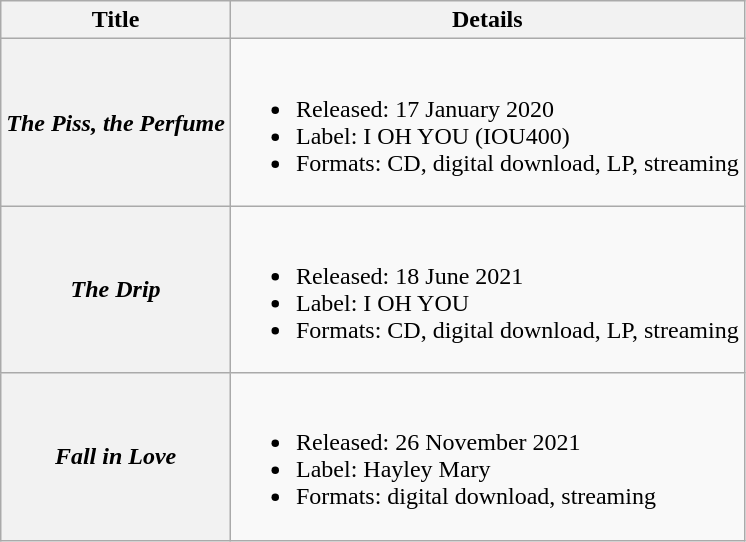<table class="wikitable plainrowheaders" style"text-align:center;">
<tr>
<th>Title</th>
<th>Details</th>
</tr>
<tr>
<th scope="row"><em>The Piss, the Perfume</em></th>
<td><br><ul><li>Released: 17 January 2020</li><li>Label: I OH YOU (IOU400)</li><li>Formats: CD, digital download, LP, streaming</li></ul></td>
</tr>
<tr>
<th scope="row"><em>The Drip</em></th>
<td><br><ul><li>Released: 18 June 2021</li><li>Label: I OH YOU</li><li>Formats: CD, digital download, LP, streaming</li></ul></td>
</tr>
<tr>
<th scope="row"><em>Fall in Love</em></th>
<td><br><ul><li>Released: 26 November 2021</li><li>Label: Hayley Mary</li><li>Formats: digital download, streaming</li></ul></td>
</tr>
</table>
